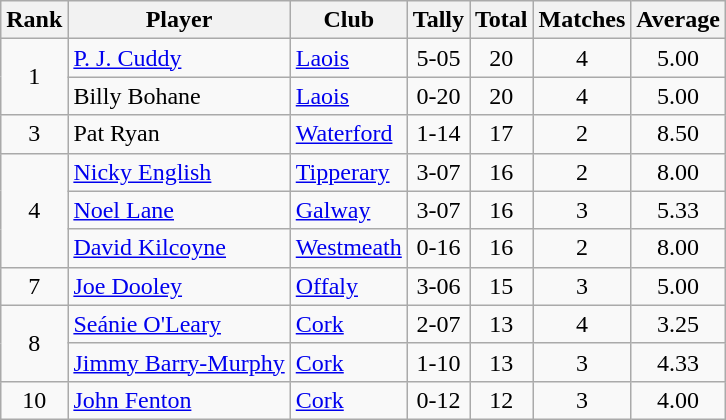<table class="wikitable">
<tr>
<th>Rank</th>
<th>Player</th>
<th>Club</th>
<th>Tally</th>
<th>Total</th>
<th>Matches</th>
<th>Average</th>
</tr>
<tr>
<td rowspan="2" style="text-align:center;">1</td>
<td><a href='#'>P. J. Cuddy</a></td>
<td><a href='#'>Laois</a></td>
<td align=center>5-05</td>
<td align=center>20</td>
<td align=center>4</td>
<td align=center>5.00</td>
</tr>
<tr>
<td>Billy Bohane</td>
<td><a href='#'>Laois</a></td>
<td align=center>0-20</td>
<td align=center>20</td>
<td align=center>4</td>
<td align=center>5.00</td>
</tr>
<tr>
<td rowspan="1" style="text-align:center;">3</td>
<td>Pat Ryan</td>
<td><a href='#'>Waterford</a></td>
<td align=center>1-14</td>
<td align=center>17</td>
<td align=center>2</td>
<td align=center>8.50</td>
</tr>
<tr>
<td rowspan="3" style="text-align:center;">4</td>
<td><a href='#'>Nicky English</a></td>
<td><a href='#'>Tipperary</a></td>
<td align=center>3-07</td>
<td align=center>16</td>
<td align=center>2</td>
<td align=center>8.00</td>
</tr>
<tr>
<td><a href='#'>Noel Lane</a></td>
<td><a href='#'>Galway</a></td>
<td align=center>3-07</td>
<td align=center>16</td>
<td align=center>3</td>
<td align=center>5.33</td>
</tr>
<tr>
<td><a href='#'>David Kilcoyne</a></td>
<td><a href='#'>Westmeath</a></td>
<td align=center>0-16</td>
<td align=center>16</td>
<td align=center>2</td>
<td align=center>8.00</td>
</tr>
<tr>
<td rowspan="1" style="text-align:center;">7</td>
<td><a href='#'>Joe Dooley</a></td>
<td><a href='#'>Offaly</a></td>
<td align=center>3-06</td>
<td align=center>15</td>
<td align=center>3</td>
<td align=center>5.00</td>
</tr>
<tr>
<td rowspan="2" style="text-align:center;">8</td>
<td><a href='#'>Seánie O'Leary</a></td>
<td><a href='#'>Cork</a></td>
<td align=center>2-07</td>
<td align=center>13</td>
<td align=center>4</td>
<td align=center>3.25</td>
</tr>
<tr>
<td><a href='#'>Jimmy Barry-Murphy</a></td>
<td><a href='#'>Cork</a></td>
<td align=center>1-10</td>
<td align=center>13</td>
<td align=center>3</td>
<td align=center>4.33</td>
</tr>
<tr>
<td rowspan="1" style="text-align:center;">10</td>
<td><a href='#'>John Fenton</a></td>
<td><a href='#'>Cork</a></td>
<td align=center>0-12</td>
<td align=center>12</td>
<td align=center>3</td>
<td align=center>4.00</td>
</tr>
</table>
